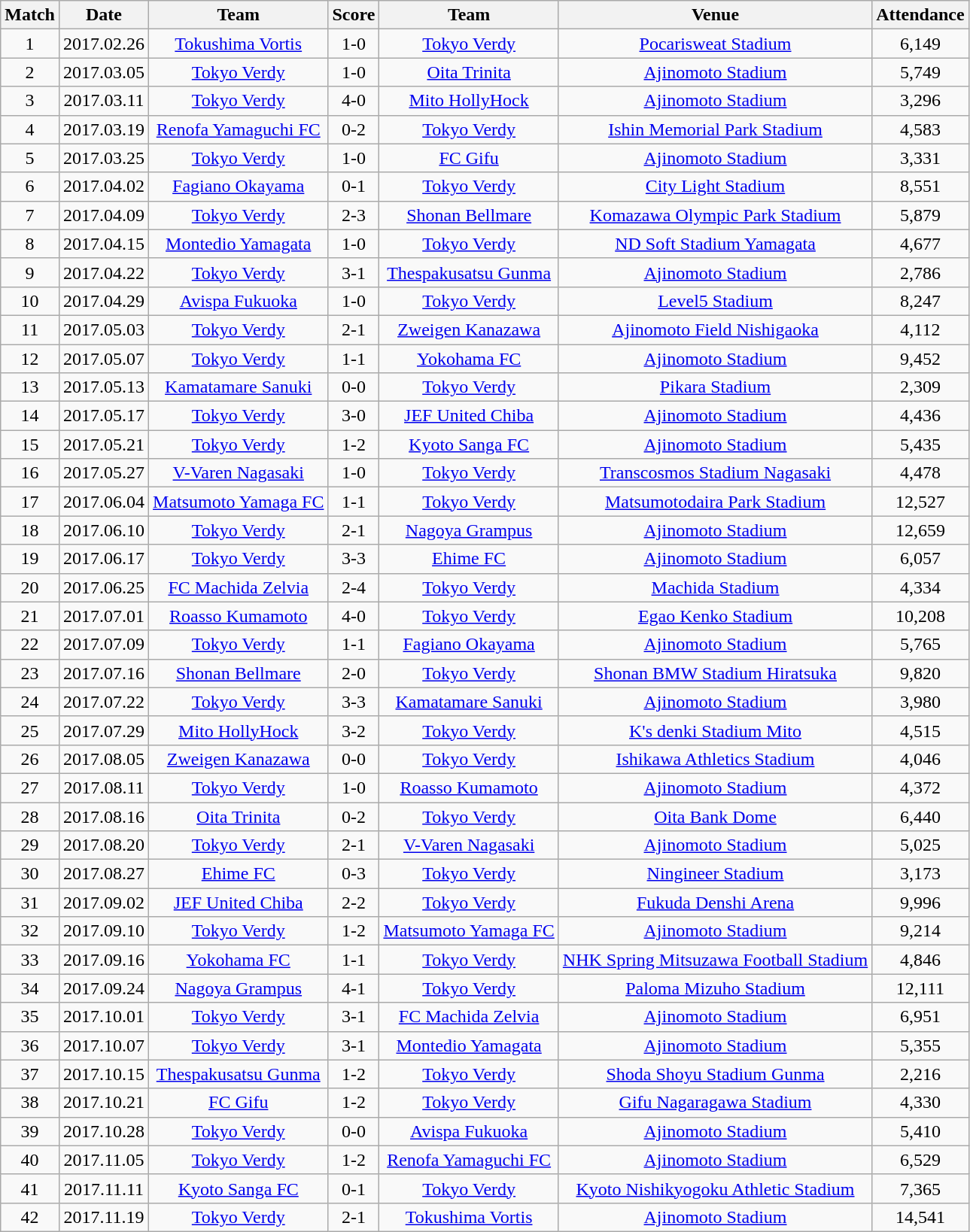<table class="wikitable" style="text-align:center;">
<tr>
<th>Match</th>
<th>Date</th>
<th>Team</th>
<th>Score</th>
<th>Team</th>
<th>Venue</th>
<th>Attendance</th>
</tr>
<tr>
<td>1</td>
<td>2017.02.26</td>
<td><a href='#'>Tokushima Vortis</a></td>
<td>1-0</td>
<td><a href='#'>Tokyo Verdy</a></td>
<td><a href='#'>Pocarisweat Stadium</a></td>
<td>6,149</td>
</tr>
<tr>
<td>2</td>
<td>2017.03.05</td>
<td><a href='#'>Tokyo Verdy</a></td>
<td>1-0</td>
<td><a href='#'>Oita Trinita</a></td>
<td><a href='#'>Ajinomoto Stadium</a></td>
<td>5,749</td>
</tr>
<tr>
<td>3</td>
<td>2017.03.11</td>
<td><a href='#'>Tokyo Verdy</a></td>
<td>4-0</td>
<td><a href='#'>Mito HollyHock</a></td>
<td><a href='#'>Ajinomoto Stadium</a></td>
<td>3,296</td>
</tr>
<tr>
<td>4</td>
<td>2017.03.19</td>
<td><a href='#'>Renofa Yamaguchi FC</a></td>
<td>0-2</td>
<td><a href='#'>Tokyo Verdy</a></td>
<td><a href='#'>Ishin Memorial Park Stadium</a></td>
<td>4,583</td>
</tr>
<tr>
<td>5</td>
<td>2017.03.25</td>
<td><a href='#'>Tokyo Verdy</a></td>
<td>1-0</td>
<td><a href='#'>FC Gifu</a></td>
<td><a href='#'>Ajinomoto Stadium</a></td>
<td>3,331</td>
</tr>
<tr>
<td>6</td>
<td>2017.04.02</td>
<td><a href='#'>Fagiano Okayama</a></td>
<td>0-1</td>
<td><a href='#'>Tokyo Verdy</a></td>
<td><a href='#'>City Light Stadium</a></td>
<td>8,551</td>
</tr>
<tr>
<td>7</td>
<td>2017.04.09</td>
<td><a href='#'>Tokyo Verdy</a></td>
<td>2-3</td>
<td><a href='#'>Shonan Bellmare</a></td>
<td><a href='#'>Komazawa Olympic Park Stadium</a></td>
<td>5,879</td>
</tr>
<tr>
<td>8</td>
<td>2017.04.15</td>
<td><a href='#'>Montedio Yamagata</a></td>
<td>1-0</td>
<td><a href='#'>Tokyo Verdy</a></td>
<td><a href='#'>ND Soft Stadium Yamagata</a></td>
<td>4,677</td>
</tr>
<tr>
<td>9</td>
<td>2017.04.22</td>
<td><a href='#'>Tokyo Verdy</a></td>
<td>3-1</td>
<td><a href='#'>Thespakusatsu Gunma</a></td>
<td><a href='#'>Ajinomoto Stadium</a></td>
<td>2,786</td>
</tr>
<tr>
<td>10</td>
<td>2017.04.29</td>
<td><a href='#'>Avispa Fukuoka</a></td>
<td>1-0</td>
<td><a href='#'>Tokyo Verdy</a></td>
<td><a href='#'>Level5 Stadium</a></td>
<td>8,247</td>
</tr>
<tr>
<td>11</td>
<td>2017.05.03</td>
<td><a href='#'>Tokyo Verdy</a></td>
<td>2-1</td>
<td><a href='#'>Zweigen Kanazawa</a></td>
<td><a href='#'>Ajinomoto Field Nishigaoka</a></td>
<td>4,112</td>
</tr>
<tr>
<td>12</td>
<td>2017.05.07</td>
<td><a href='#'>Tokyo Verdy</a></td>
<td>1-1</td>
<td><a href='#'>Yokohama FC</a></td>
<td><a href='#'>Ajinomoto Stadium</a></td>
<td>9,452</td>
</tr>
<tr>
<td>13</td>
<td>2017.05.13</td>
<td><a href='#'>Kamatamare Sanuki</a></td>
<td>0-0</td>
<td><a href='#'>Tokyo Verdy</a></td>
<td><a href='#'>Pikara Stadium</a></td>
<td>2,309</td>
</tr>
<tr>
<td>14</td>
<td>2017.05.17</td>
<td><a href='#'>Tokyo Verdy</a></td>
<td>3-0</td>
<td><a href='#'>JEF United Chiba</a></td>
<td><a href='#'>Ajinomoto Stadium</a></td>
<td>4,436</td>
</tr>
<tr>
<td>15</td>
<td>2017.05.21</td>
<td><a href='#'>Tokyo Verdy</a></td>
<td>1-2</td>
<td><a href='#'>Kyoto Sanga FC</a></td>
<td><a href='#'>Ajinomoto Stadium</a></td>
<td>5,435</td>
</tr>
<tr>
<td>16</td>
<td>2017.05.27</td>
<td><a href='#'>V-Varen Nagasaki</a></td>
<td>1-0</td>
<td><a href='#'>Tokyo Verdy</a></td>
<td><a href='#'>Transcosmos Stadium Nagasaki</a></td>
<td>4,478</td>
</tr>
<tr>
<td>17</td>
<td>2017.06.04</td>
<td><a href='#'>Matsumoto Yamaga FC</a></td>
<td>1-1</td>
<td><a href='#'>Tokyo Verdy</a></td>
<td><a href='#'>Matsumotodaira Park Stadium</a></td>
<td>12,527</td>
</tr>
<tr>
<td>18</td>
<td>2017.06.10</td>
<td><a href='#'>Tokyo Verdy</a></td>
<td>2-1</td>
<td><a href='#'>Nagoya Grampus</a></td>
<td><a href='#'>Ajinomoto Stadium</a></td>
<td>12,659</td>
</tr>
<tr>
<td>19</td>
<td>2017.06.17</td>
<td><a href='#'>Tokyo Verdy</a></td>
<td>3-3</td>
<td><a href='#'>Ehime FC</a></td>
<td><a href='#'>Ajinomoto Stadium</a></td>
<td>6,057</td>
</tr>
<tr>
<td>20</td>
<td>2017.06.25</td>
<td><a href='#'>FC Machida Zelvia</a></td>
<td>2-4</td>
<td><a href='#'>Tokyo Verdy</a></td>
<td><a href='#'>Machida Stadium</a></td>
<td>4,334</td>
</tr>
<tr>
<td>21</td>
<td>2017.07.01</td>
<td><a href='#'>Roasso Kumamoto</a></td>
<td>4-0</td>
<td><a href='#'>Tokyo Verdy</a></td>
<td><a href='#'>Egao Kenko Stadium</a></td>
<td>10,208</td>
</tr>
<tr>
<td>22</td>
<td>2017.07.09</td>
<td><a href='#'>Tokyo Verdy</a></td>
<td>1-1</td>
<td><a href='#'>Fagiano Okayama</a></td>
<td><a href='#'>Ajinomoto Stadium</a></td>
<td>5,765</td>
</tr>
<tr>
<td>23</td>
<td>2017.07.16</td>
<td><a href='#'>Shonan Bellmare</a></td>
<td>2-0</td>
<td><a href='#'>Tokyo Verdy</a></td>
<td><a href='#'>Shonan BMW Stadium Hiratsuka</a></td>
<td>9,820</td>
</tr>
<tr>
<td>24</td>
<td>2017.07.22</td>
<td><a href='#'>Tokyo Verdy</a></td>
<td>3-3</td>
<td><a href='#'>Kamatamare Sanuki</a></td>
<td><a href='#'>Ajinomoto Stadium</a></td>
<td>3,980</td>
</tr>
<tr>
<td>25</td>
<td>2017.07.29</td>
<td><a href='#'>Mito HollyHock</a></td>
<td>3-2</td>
<td><a href='#'>Tokyo Verdy</a></td>
<td><a href='#'>K's denki Stadium Mito</a></td>
<td>4,515</td>
</tr>
<tr>
<td>26</td>
<td>2017.08.05</td>
<td><a href='#'>Zweigen Kanazawa</a></td>
<td>0-0</td>
<td><a href='#'>Tokyo Verdy</a></td>
<td><a href='#'>Ishikawa Athletics Stadium</a></td>
<td>4,046</td>
</tr>
<tr>
<td>27</td>
<td>2017.08.11</td>
<td><a href='#'>Tokyo Verdy</a></td>
<td>1-0</td>
<td><a href='#'>Roasso Kumamoto</a></td>
<td><a href='#'>Ajinomoto Stadium</a></td>
<td>4,372</td>
</tr>
<tr>
<td>28</td>
<td>2017.08.16</td>
<td><a href='#'>Oita Trinita</a></td>
<td>0-2</td>
<td><a href='#'>Tokyo Verdy</a></td>
<td><a href='#'>Oita Bank Dome</a></td>
<td>6,440</td>
</tr>
<tr>
<td>29</td>
<td>2017.08.20</td>
<td><a href='#'>Tokyo Verdy</a></td>
<td>2-1</td>
<td><a href='#'>V-Varen Nagasaki</a></td>
<td><a href='#'>Ajinomoto Stadium</a></td>
<td>5,025</td>
</tr>
<tr>
<td>30</td>
<td>2017.08.27</td>
<td><a href='#'>Ehime FC</a></td>
<td>0-3</td>
<td><a href='#'>Tokyo Verdy</a></td>
<td><a href='#'>Ningineer Stadium</a></td>
<td>3,173</td>
</tr>
<tr>
<td>31</td>
<td>2017.09.02</td>
<td><a href='#'>JEF United Chiba</a></td>
<td>2-2</td>
<td><a href='#'>Tokyo Verdy</a></td>
<td><a href='#'>Fukuda Denshi Arena</a></td>
<td>9,996</td>
</tr>
<tr>
<td>32</td>
<td>2017.09.10</td>
<td><a href='#'>Tokyo Verdy</a></td>
<td>1-2</td>
<td><a href='#'>Matsumoto Yamaga FC</a></td>
<td><a href='#'>Ajinomoto Stadium</a></td>
<td>9,214</td>
</tr>
<tr>
<td>33</td>
<td>2017.09.16</td>
<td><a href='#'>Yokohama FC</a></td>
<td>1-1</td>
<td><a href='#'>Tokyo Verdy</a></td>
<td><a href='#'>NHK Spring Mitsuzawa Football Stadium</a></td>
<td>4,846</td>
</tr>
<tr>
<td>34</td>
<td>2017.09.24</td>
<td><a href='#'>Nagoya Grampus</a></td>
<td>4-1</td>
<td><a href='#'>Tokyo Verdy</a></td>
<td><a href='#'>Paloma Mizuho Stadium</a></td>
<td>12,111</td>
</tr>
<tr>
<td>35</td>
<td>2017.10.01</td>
<td><a href='#'>Tokyo Verdy</a></td>
<td>3-1</td>
<td><a href='#'>FC Machida Zelvia</a></td>
<td><a href='#'>Ajinomoto Stadium</a></td>
<td>6,951</td>
</tr>
<tr>
<td>36</td>
<td>2017.10.07</td>
<td><a href='#'>Tokyo Verdy</a></td>
<td>3-1</td>
<td><a href='#'>Montedio Yamagata</a></td>
<td><a href='#'>Ajinomoto Stadium</a></td>
<td>5,355</td>
</tr>
<tr>
<td>37</td>
<td>2017.10.15</td>
<td><a href='#'>Thespakusatsu Gunma</a></td>
<td>1-2</td>
<td><a href='#'>Tokyo Verdy</a></td>
<td><a href='#'>Shoda Shoyu Stadium Gunma</a></td>
<td>2,216</td>
</tr>
<tr>
<td>38</td>
<td>2017.10.21</td>
<td><a href='#'>FC Gifu</a></td>
<td>1-2</td>
<td><a href='#'>Tokyo Verdy</a></td>
<td><a href='#'>Gifu Nagaragawa Stadium</a></td>
<td>4,330</td>
</tr>
<tr>
<td>39</td>
<td>2017.10.28</td>
<td><a href='#'>Tokyo Verdy</a></td>
<td>0-0</td>
<td><a href='#'>Avispa Fukuoka</a></td>
<td><a href='#'>Ajinomoto Stadium</a></td>
<td>5,410</td>
</tr>
<tr>
<td>40</td>
<td>2017.11.05</td>
<td><a href='#'>Tokyo Verdy</a></td>
<td>1-2</td>
<td><a href='#'>Renofa Yamaguchi FC</a></td>
<td><a href='#'>Ajinomoto Stadium</a></td>
<td>6,529</td>
</tr>
<tr>
<td>41</td>
<td>2017.11.11</td>
<td><a href='#'>Kyoto Sanga FC</a></td>
<td>0-1</td>
<td><a href='#'>Tokyo Verdy</a></td>
<td><a href='#'>Kyoto Nishikyogoku Athletic Stadium</a></td>
<td>7,365</td>
</tr>
<tr>
<td>42</td>
<td>2017.11.19</td>
<td><a href='#'>Tokyo Verdy</a></td>
<td>2-1</td>
<td><a href='#'>Tokushima Vortis</a></td>
<td><a href='#'>Ajinomoto Stadium</a></td>
<td>14,541</td>
</tr>
</table>
